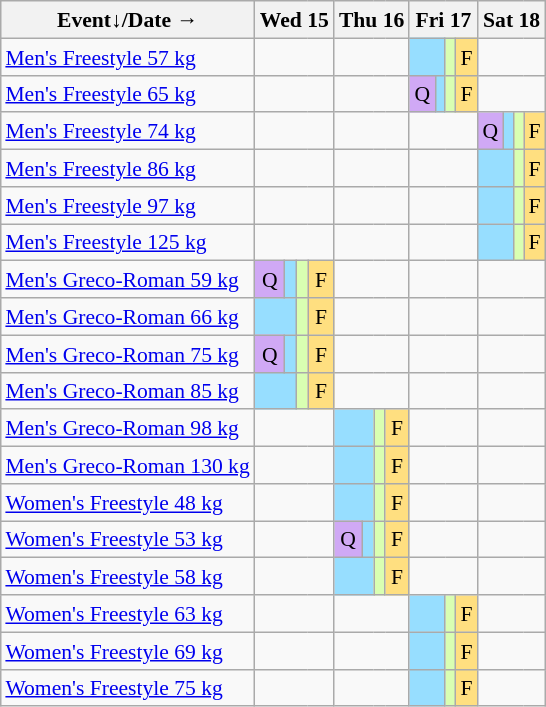<table class="wikitable" style="margin:0.5em auto; font-size:90%; line-height:1.25em;">
<tr style="text-align:center;">
<th>Event↓/Date →</th>
<th colspan="4">Wed 15</th>
<th colspan="4">Thu 16</th>
<th colspan="4">Fri 17</th>
<th colspan="4">Sat 18</th>
</tr>
<tr style="text-align:center;">
<td style="text-align:left;"><a href='#'>Men's Freestyle 57 kg</a></td>
<td colspan="4"></td>
<td colspan="4"></td>
<td colspan=2 style="background-color:#97DEFF;"></td>
<td style="background-color:#D9FFB2;"></td>
<td style="background-color:#FFDF80;">F</td>
<td colspan="4"></td>
</tr>
<tr style="text-align:center;">
<td style="text-align:left;"><a href='#'>Men's Freestyle 65 kg</a></td>
<td colspan="4"></td>
<td colspan="4"></td>
<td style="background-color:#D0A9F5;">Q</td>
<td style="background-color:#97DEFF;"></td>
<td style="background-color:#D9FFB2;"></td>
<td style="background-color:#FFDF80;">F</td>
<td colspan="4"></td>
</tr>
<tr style="text-align:center;">
<td style="text-align:left;"><a href='#'>Men's Freestyle 74 kg</a></td>
<td colspan="4"></td>
<td colspan="4"></td>
<td colspan="4"></td>
<td style="background-color:#D0A9F5;">Q</td>
<td style="background-color:#97DEFF;"></td>
<td style="background-color:#D9FFB2;"></td>
<td style="background-color:#FFDF80;">F</td>
</tr>
<tr style="text-align:center;">
<td style="text-align:left;"><a href='#'>Men's Freestyle 86 kg</a></td>
<td colspan="4"></td>
<td colspan="4"></td>
<td colspan="4"></td>
<td colspan=2 style="background-color:#97DEFF;"></td>
<td style="background-color:#D9FFB2;"></td>
<td style="background-color:#FFDF80;">F</td>
</tr>
<tr style="text-align:center;">
<td style="text-align:left;"><a href='#'>Men's Freestyle 97 kg</a></td>
<td colspan="4"></td>
<td colspan="4"></td>
<td colspan="4"></td>
<td colspan=2 style="background-color:#97DEFF;"></td>
<td style="background-color:#D9FFB2;"></td>
<td style="background-color:#FFDF80;">F</td>
</tr>
<tr style="text-align:center;">
<td style="text-align:left;"><a href='#'>Men's Freestyle 125 kg</a></td>
<td colspan="4"></td>
<td colspan="4"></td>
<td colspan="4"></td>
<td colspan=2 style="background-color:#97DEFF;"></td>
<td style="background-color:#D9FFB2;"></td>
<td style="background-color:#FFDF80;">F</td>
</tr>
<tr style="text-align:center;">
<td style="text-align:left;"><a href='#'>Men's Greco-Roman 59 kg</a></td>
<td style="background-color:#D0A9F5;">Q</td>
<td style="background-color:#97DEFF;"></td>
<td style="background-color:#D9FFB2;"></td>
<td style="background-color:#FFDF80;">F</td>
<td colspan="4"></td>
<td colspan="4"></td>
<td colspan="4"></td>
</tr>
<tr style="text-align:center;">
<td style="text-align:left;"><a href='#'>Men's Greco-Roman 66 kg</a></td>
<td colspan=2 style="background-color:#97DEFF;"></td>
<td style="background-color:#D9FFB2;"></td>
<td style="background-color:#FFDF80;">F</td>
<td colspan="4"></td>
<td colspan="4"></td>
<td colspan="4"></td>
</tr>
<tr style="text-align:center;">
<td style="text-align:left;"><a href='#'>Men's Greco-Roman 75 kg</a></td>
<td style="background-color:#D0A9F5;">Q</td>
<td style="background-color:#97DEFF;"></td>
<td style="background-color:#D9FFB2;"></td>
<td style="background-color:#FFDF80;">F</td>
<td colspan="4"></td>
<td colspan="4"></td>
<td colspan="4"></td>
</tr>
<tr style="text-align:center;">
<td style="text-align:left;"><a href='#'>Men's Greco-Roman 85 kg</a></td>
<td colspan=2 style="background-color:#97DEFF;"></td>
<td style="background-color:#D9FFB2;"></td>
<td style="background-color:#FFDF80;">F</td>
<td colspan="4"></td>
<td colspan="4"></td>
<td colspan="4"></td>
</tr>
<tr style="text-align:center;">
<td style="text-align:left;"><a href='#'>Men's Greco-Roman 98 kg</a></td>
<td colspan="4"></td>
<td colspan=2 style="background-color:#97DEFF;"></td>
<td style="background-color:#D9FFB2;"></td>
<td style="background-color:#FFDF80;">F</td>
<td colspan="4"></td>
<td colspan="4"></td>
</tr>
<tr style="text-align:center;">
<td style="text-align:left;"><a href='#'>Men's Greco-Roman 130 kg</a></td>
<td colspan="4"></td>
<td colspan=2 style="background-color:#97DEFF;"></td>
<td style="background-color:#D9FFB2;"></td>
<td style="background-color:#FFDF80;">F</td>
<td colspan="4"></td>
<td colspan="4"></td>
</tr>
<tr style="text-align:center;">
<td style="text-align:left;"><a href='#'>Women's Freestyle 48 kg</a></td>
<td colspan="4"></td>
<td colspan=2 style="background-color:#97DEFF;"></td>
<td style="background-color:#D9FFB2;"></td>
<td style="background-color:#FFDF80;">F</td>
<td colspan="4"></td>
<td colspan="4"></td>
</tr>
<tr style="text-align:center;">
<td style="text-align:left;"><a href='#'>Women's Freestyle 53 kg</a></td>
<td colspan="4"></td>
<td style="background-color:#D0A9F5;">Q</td>
<td style="background-color:#97DEFF;"></td>
<td style="background-color:#D9FFB2;"></td>
<td style="background-color:#FFDF80;">F</td>
<td colspan="4"></td>
<td colspan="4"></td>
</tr>
<tr style="text-align:center;">
<td style="text-align:left;"><a href='#'>Women's Freestyle 58 kg</a></td>
<td colspan="4"></td>
<td colspan=2 style="background-color:#97DEFF;"></td>
<td style="background-color:#D9FFB2;"></td>
<td style="background-color:#FFDF80;">F</td>
<td colspan="4"></td>
<td colspan="4"></td>
</tr>
<tr style="text-align:center;">
<td style="text-align:left;"><a href='#'>Women's Freestyle 63 kg</a></td>
<td colspan="4"></td>
<td colspan="4"></td>
<td colspan=2 style="background-color:#97DEFF;"></td>
<td style="background-color:#D9FFB2;"></td>
<td style="background-color:#FFDF80;">F</td>
<td colspan="4"></td>
</tr>
<tr style="text-align:center;">
<td style="text-align:left;"><a href='#'>Women's Freestyle 69 kg</a></td>
<td colspan="4"></td>
<td colspan="4"></td>
<td colspan=2 style="background-color:#97DEFF;"></td>
<td style="background-color:#D9FFB2;"></td>
<td style="background-color:#FFDF80;">F</td>
<td colspan="4"></td>
</tr>
<tr style="text-align:center;">
<td style="text-align:left;"><a href='#'>Women's Freestyle 75 kg</a></td>
<td colspan="4"></td>
<td colspan="4"></td>
<td colspan=2 style="background-color:#97DEFF;"></td>
<td style="background-color:#D9FFB2;"></td>
<td style="background-color:#FFDF80;">F</td>
<td colspan="4"></td>
</tr>
</table>
